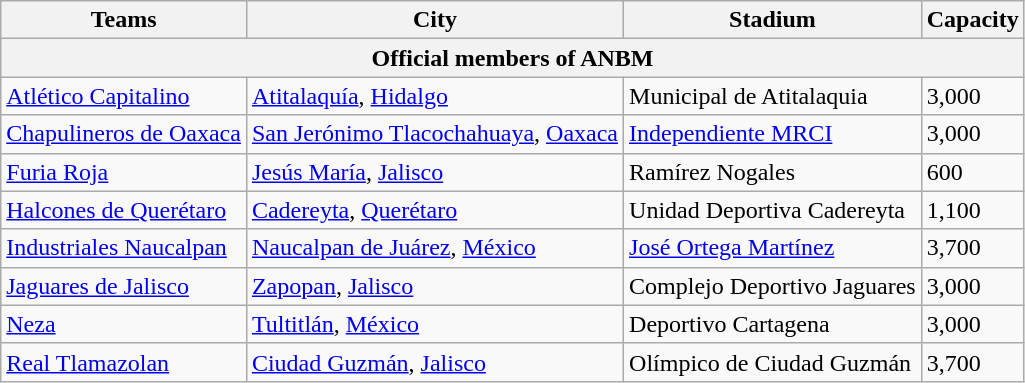<table class="wikitable sortable">
<tr>
<th>Teams</th>
<th>City</th>
<th>Stadium</th>
<th>Capacity</th>
</tr>
<tr>
<th colspan="4">Official members of ANBM</th>
</tr>
<tr>
<td><a href='#'>Atlético Capitalino</a></td>
<td><a href='#'>Atitalaquía</a>, <a href='#'>Hidalgo</a></td>
<td>Municipal de Atitalaquia</td>
<td>3,000</td>
</tr>
<tr>
<td><a href='#'>Chapulineros de Oaxaca</a></td>
<td><a href='#'>San Jerónimo Tlacochahuaya</a>, <a href='#'>Oaxaca</a></td>
<td><a href='#'>Independiente MRCI</a></td>
<td>3,000</td>
</tr>
<tr>
<td><a href='#'>Furia Roja</a></td>
<td><a href='#'>Jesús María</a>, <a href='#'>Jalisco</a></td>
<td>Ramírez Nogales</td>
<td>600</td>
</tr>
<tr>
<td><a href='#'>Halcones de Querétaro</a></td>
<td><a href='#'>Cadereyta</a>, <a href='#'>Querétaro</a></td>
<td>Unidad Deportiva Cadereyta</td>
<td>1,100</td>
</tr>
<tr>
<td><a href='#'>Industriales Naucalpan</a></td>
<td><a href='#'>Naucalpan de Juárez</a>, <a href='#'>México</a></td>
<td><a href='#'>José Ortega Martínez</a></td>
<td>3,700</td>
</tr>
<tr>
<td><a href='#'>Jaguares de Jalisco</a></td>
<td><a href='#'>Zapopan</a>, <a href='#'>Jalisco</a></td>
<td>Complejo Deportivo Jaguares</td>
<td>3,000</td>
</tr>
<tr>
<td><a href='#'>Neza</a></td>
<td><a href='#'>Tultitlán</a>, <a href='#'>México</a></td>
<td>Deportivo Cartagena</td>
<td>3,000</td>
</tr>
<tr>
<td><a href='#'>Real Tlamazolan</a></td>
<td><a href='#'>Ciudad Guzmán</a>, <a href='#'>Jalisco</a></td>
<td>Olímpico de Ciudad Guzmán</td>
<td>3,700</td>
</tr>
</table>
